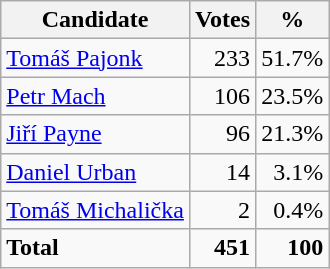<table class=wikitable style=text-align:right>
<tr>
<th>Candidate</th>
<th>Votes</th>
<th>%</th>
</tr>
<tr>
<td align=left><a href='#'>Tomáš Pajonk</a></td>
<td>233</td>
<td>51.7%</td>
</tr>
<tr>
<td align=left><a href='#'>Petr Mach</a></td>
<td>106</td>
<td>23.5%</td>
</tr>
<tr>
<td align=left><a href='#'>Jiří Payne</a></td>
<td>96</td>
<td>21.3%</td>
</tr>
<tr>
<td align=left><a href='#'>Daniel Urban</a></td>
<td>14</td>
<td>3.1%</td>
</tr>
<tr>
<td align=left><a href='#'>Tomáš Michalička</a></td>
<td>2</td>
<td>0.4%</td>
</tr>
<tr>
<td align=left><strong>Total</strong></td>
<td><strong>451</strong></td>
<td><strong>100</strong></td>
</tr>
</table>
